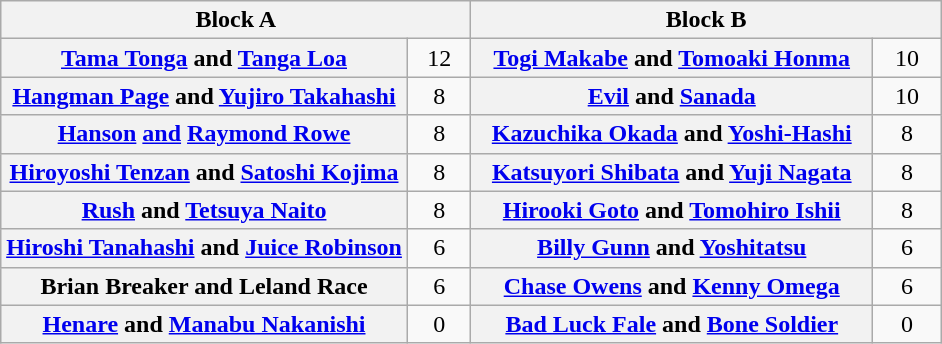<table class="wikitable" style="margin: 1em auto 1em auto;text-align:center">
<tr>
<th colspan="2" style="width:50%">Block A</th>
<th colspan="2" style="width:50%">Block B</th>
</tr>
<tr>
<th><a href='#'>Tama Tonga</a> and <a href='#'>Tanga Loa</a></th>
<td style="width:35px">12</td>
<th><a href='#'>Togi Makabe</a> and <a href='#'>Tomoaki Honma</a></th>
<td style="width:35px">10</td>
</tr>
<tr>
<th><a href='#'>Hangman Page</a> and <a href='#'>Yujiro Takahashi</a></th>
<td>8</td>
<th><a href='#'>Evil</a> and <a href='#'>Sanada</a></th>
<td>10</td>
</tr>
<tr>
<th><a href='#'>Hanson</a> <a href='#'>and</a> <a href='#'>Raymond Rowe</a></th>
<td>8</td>
<th><a href='#'>Kazuchika Okada</a> and <a href='#'>Yoshi-Hashi</a></th>
<td>8</td>
</tr>
<tr>
<th><a href='#'>Hiroyoshi Tenzan</a> and <a href='#'>Satoshi Kojima</a></th>
<td>8</td>
<th><a href='#'>Katsuyori Shibata</a> and <a href='#'>Yuji Nagata</a></th>
<td>8</td>
</tr>
<tr>
<th><a href='#'>Rush</a> and <a href='#'>Tetsuya Naito</a></th>
<td>8</td>
<th><a href='#'>Hirooki Goto</a> and <a href='#'>Tomohiro Ishii</a></th>
<td>8</td>
</tr>
<tr>
<th><a href='#'>Hiroshi Tanahashi</a> and <a href='#'>Juice Robinson</a></th>
<td>6</td>
<th><a href='#'>Billy Gunn</a> and <a href='#'>Yoshitatsu</a></th>
<td>6</td>
</tr>
<tr>
<th>Brian Breaker and Leland Race</th>
<td>6</td>
<th><a href='#'>Chase Owens</a> and <a href='#'>Kenny Omega</a></th>
<td>6</td>
</tr>
<tr>
<th><a href='#'>Henare</a> and <a href='#'>Manabu Nakanishi</a></th>
<td>0</td>
<th><a href='#'>Bad Luck Fale</a> and <a href='#'>Bone Soldier</a></th>
<td>0</td>
</tr>
</table>
